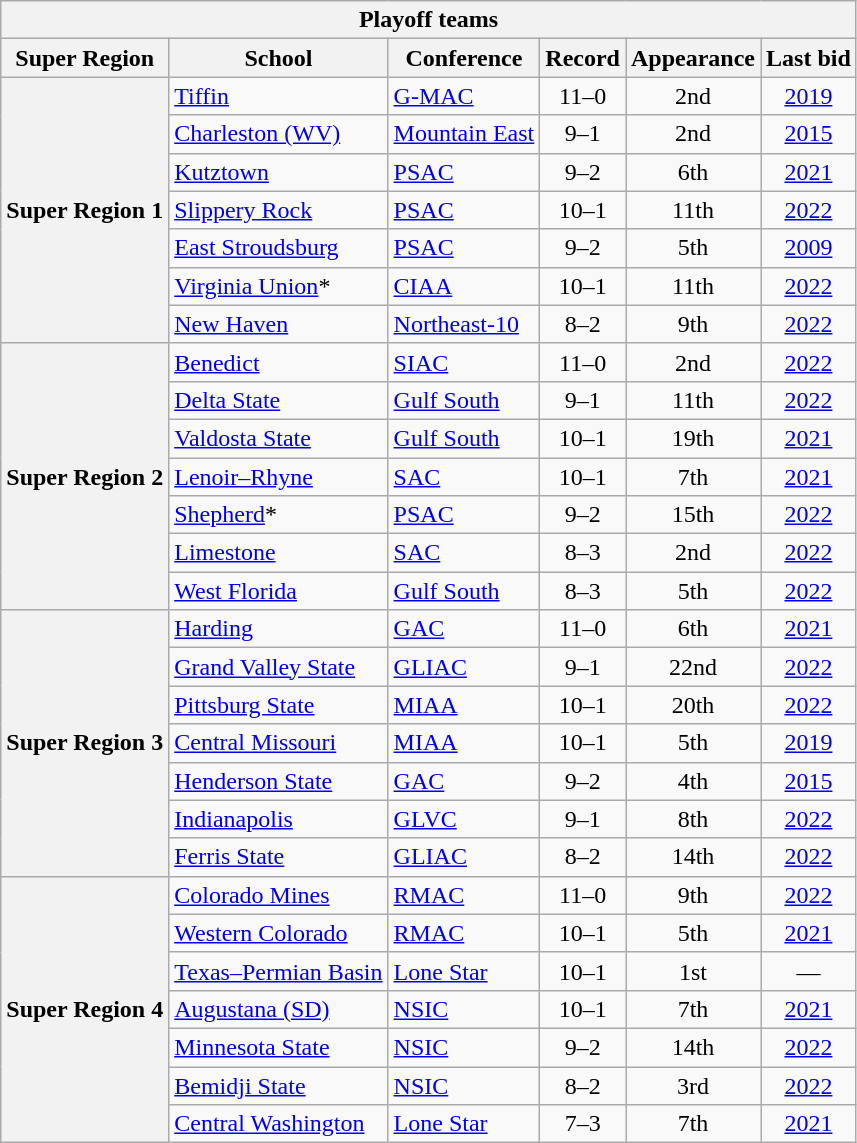<table class="wikitable sortable" style="text-align: left;">
<tr>
<th colspan="6" style=>Playoff teams</th>
</tr>
<tr style=>
<th>Super Region</th>
<th>School</th>
<th>Conference</th>
<th>Record</th>
<th>Appearance</th>
<th>Last bid</th>
</tr>
<tr>
<th rowspan=7>Super Region 1</th>
<td><a href='#'>Tiffin</a></td>
<td><a href='#'>G-MAC</a></td>
<td align=center>11–0</td>
<td align=center>2nd</td>
<td align=center><a href='#'>2019</a></td>
</tr>
<tr>
<td><a href='#'>Charleston (WV)</a></td>
<td><a href='#'>Mountain East</a></td>
<td align=center>9–1</td>
<td align=center>2nd</td>
<td align=center><a href='#'>2015</a></td>
</tr>
<tr>
<td><a href='#'>Kutztown</a></td>
<td><a href='#'>PSAC</a></td>
<td align=center>9–2</td>
<td align=center>6th</td>
<td align=center><a href='#'>2021</a></td>
</tr>
<tr>
<td><a href='#'>Slippery Rock</a></td>
<td><a href='#'>PSAC</a></td>
<td align=center>10–1</td>
<td align=center>11th</td>
<td align=center><a href='#'>2022</a></td>
</tr>
<tr>
<td><a href='#'>East Stroudsburg</a></td>
<td><a href='#'>PSAC</a></td>
<td align=center>9–2</td>
<td align=center>5th</td>
<td align=center><a href='#'>2009</a></td>
</tr>
<tr>
<td><a href='#'>Virginia Union</a>*</td>
<td><a href='#'>CIAA</a></td>
<td align=center>10–1</td>
<td align=center>11th</td>
<td align=center><a href='#'>2022</a></td>
</tr>
<tr>
<td><a href='#'>New Haven</a></td>
<td><a href='#'>Northeast-10</a></td>
<td align=center>8–2</td>
<td align=center>9th</td>
<td align=center><a href='#'>2022</a></td>
</tr>
<tr>
<th rowspan=7>Super Region 2</th>
<td><a href='#'>Benedict</a></td>
<td><a href='#'>SIAC</a></td>
<td align=center>11–0</td>
<td align=center>2nd</td>
<td align=center><a href='#'>2022</a></td>
</tr>
<tr>
<td><a href='#'>Delta State</a></td>
<td><a href='#'>Gulf South</a></td>
<td align=center>9–1</td>
<td align=center>11th</td>
<td align=center><a href='#'>2022</a></td>
</tr>
<tr>
<td><a href='#'>Valdosta State</a></td>
<td><a href='#'>Gulf South</a></td>
<td align=center>10–1</td>
<td align=center>19th</td>
<td align=center><a href='#'>2021</a></td>
</tr>
<tr>
<td><a href='#'>Lenoir–Rhyne</a></td>
<td><a href='#'>SAC</a></td>
<td align=center>10–1</td>
<td align=center>7th</td>
<td align=center><a href='#'>2021</a></td>
</tr>
<tr>
<td><a href='#'>Shepherd</a>*</td>
<td><a href='#'>PSAC</a></td>
<td align=center>9–2</td>
<td align=center>15th</td>
<td align=center><a href='#'>2022</a></td>
</tr>
<tr>
<td><a href='#'>Limestone</a></td>
<td><a href='#'>SAC</a></td>
<td align=center>8–3</td>
<td align=center>2nd</td>
<td align=center><a href='#'>2022</a></td>
</tr>
<tr>
<td><a href='#'>West Florida</a></td>
<td><a href='#'>Gulf South</a></td>
<td align=center>8–3</td>
<td align=center>5th</td>
<td align=center><a href='#'>2022</a></td>
</tr>
<tr>
<th rowspan=7>Super Region 3</th>
<td><a href='#'>Harding</a></td>
<td><a href='#'>GAC</a></td>
<td align=center>11–0</td>
<td align=center>6th</td>
<td align=center><a href='#'>2021</a></td>
</tr>
<tr>
<td><a href='#'>Grand Valley State</a></td>
<td><a href='#'>GLIAC</a></td>
<td align=center>9–1</td>
<td align=center>22nd</td>
<td align=center><a href='#'>2022</a></td>
</tr>
<tr>
<td><a href='#'>Pittsburg State</a></td>
<td><a href='#'>MIAA</a></td>
<td align=center>10–1</td>
<td align=center>20th</td>
<td align=center><a href='#'>2022</a></td>
</tr>
<tr>
<td><a href='#'>Central Missouri</a></td>
<td><a href='#'>MIAA</a></td>
<td align=center>10–1</td>
<td align=center>5th</td>
<td align=center><a href='#'>2019</a></td>
</tr>
<tr>
<td><a href='#'>Henderson State</a></td>
<td><a href='#'>GAC</a></td>
<td align=center>9–2</td>
<td align=center>4th</td>
<td align=center><a href='#'>2015</a></td>
</tr>
<tr>
<td><a href='#'>Indianapolis</a></td>
<td><a href='#'>GLVC</a></td>
<td align=center>9–1</td>
<td align=center>8th</td>
<td align=center><a href='#'>2022</a></td>
</tr>
<tr>
<td><a href='#'>Ferris State</a></td>
<td><a href='#'>GLIAC</a></td>
<td align=center>8–2</td>
<td align=center>14th</td>
<td align=center><a href='#'>2022</a></td>
</tr>
<tr>
<th rowspan=7>Super Region 4</th>
<td><a href='#'>Colorado Mines</a></td>
<td><a href='#'>RMAC</a></td>
<td align=center>11–0</td>
<td align=center>9th</td>
<td align=center><a href='#'>2022</a></td>
</tr>
<tr>
<td><a href='#'>Western Colorado</a></td>
<td><a href='#'>RMAC</a></td>
<td align=center>10–1</td>
<td align=center>5th</td>
<td align=center><a href='#'>2021</a></td>
</tr>
<tr>
<td><a href='#'>Texas–Permian Basin</a></td>
<td><a href='#'>Lone Star</a></td>
<td align=center>10–1</td>
<td align=center>1st</td>
<td align=center>—</td>
</tr>
<tr>
<td><a href='#'>Augustana (SD)</a></td>
<td><a href='#'>NSIC</a></td>
<td align=center>10–1</td>
<td align=center>7th</td>
<td align=center><a href='#'>2021</a></td>
</tr>
<tr>
<td><a href='#'>Minnesota State</a></td>
<td><a href='#'>NSIC</a></td>
<td align=center>9–2</td>
<td align=center>14th</td>
<td align=center><a href='#'>2022</a></td>
</tr>
<tr>
<td><a href='#'>Bemidji State</a></td>
<td><a href='#'>NSIC</a></td>
<td align=center>8–2</td>
<td align=center>3rd</td>
<td align=center><a href='#'>2022</a></td>
</tr>
<tr>
<td><a href='#'>Central Washington</a></td>
<td><a href='#'>Lone Star</a></td>
<td align=center>7–3</td>
<td align=center>7th</td>
<td align=center><a href='#'>2021</a></td>
</tr>
</table>
